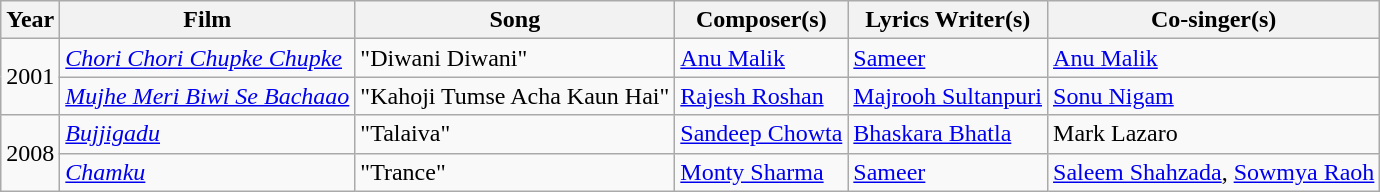<table class="wikitable">
<tr>
<th>Year</th>
<th><strong>Film</strong></th>
<th><strong>Song</strong></th>
<th><strong>Composer(s)</strong></th>
<th><strong>Lyrics Writer(s)</strong></th>
<th><strong>Co-singer(s)</strong></th>
</tr>
<tr>
<td rowspan="2">2001</td>
<td><em><a href='#'>Chori Chori Chupke Chupke</a></em></td>
<td>"Diwani Diwani"</td>
<td><a href='#'>Anu Malik</a></td>
<td><a href='#'>Sameer</a></td>
<td><a href='#'>Anu Malik</a></td>
</tr>
<tr>
<td><em><a href='#'>Mujhe Meri Biwi Se Bachaao</a></em></td>
<td>"Kahoji Tumse Acha Kaun Hai"</td>
<td><a href='#'>Rajesh Roshan</a></td>
<td><a href='#'>Majrooh Sultanpuri</a></td>
<td><a href='#'>Sonu Nigam</a></td>
</tr>
<tr>
<td rowspan="2">2008</td>
<td><em><a href='#'>Bujjigadu</a></em></td>
<td>"Talaiva"</td>
<td><a href='#'>Sandeep Chowta</a></td>
<td><a href='#'>Bhaskara Bhatla</a></td>
<td>Mark Lazaro</td>
</tr>
<tr>
<td><em><a href='#'>Chamku</a></em></td>
<td>"Trance"</td>
<td><a href='#'>Monty Sharma</a></td>
<td><a href='#'>Sameer</a></td>
<td><a href='#'>Saleem Shahzada</a>, <a href='#'>Sowmya Raoh</a></td>
</tr>
</table>
